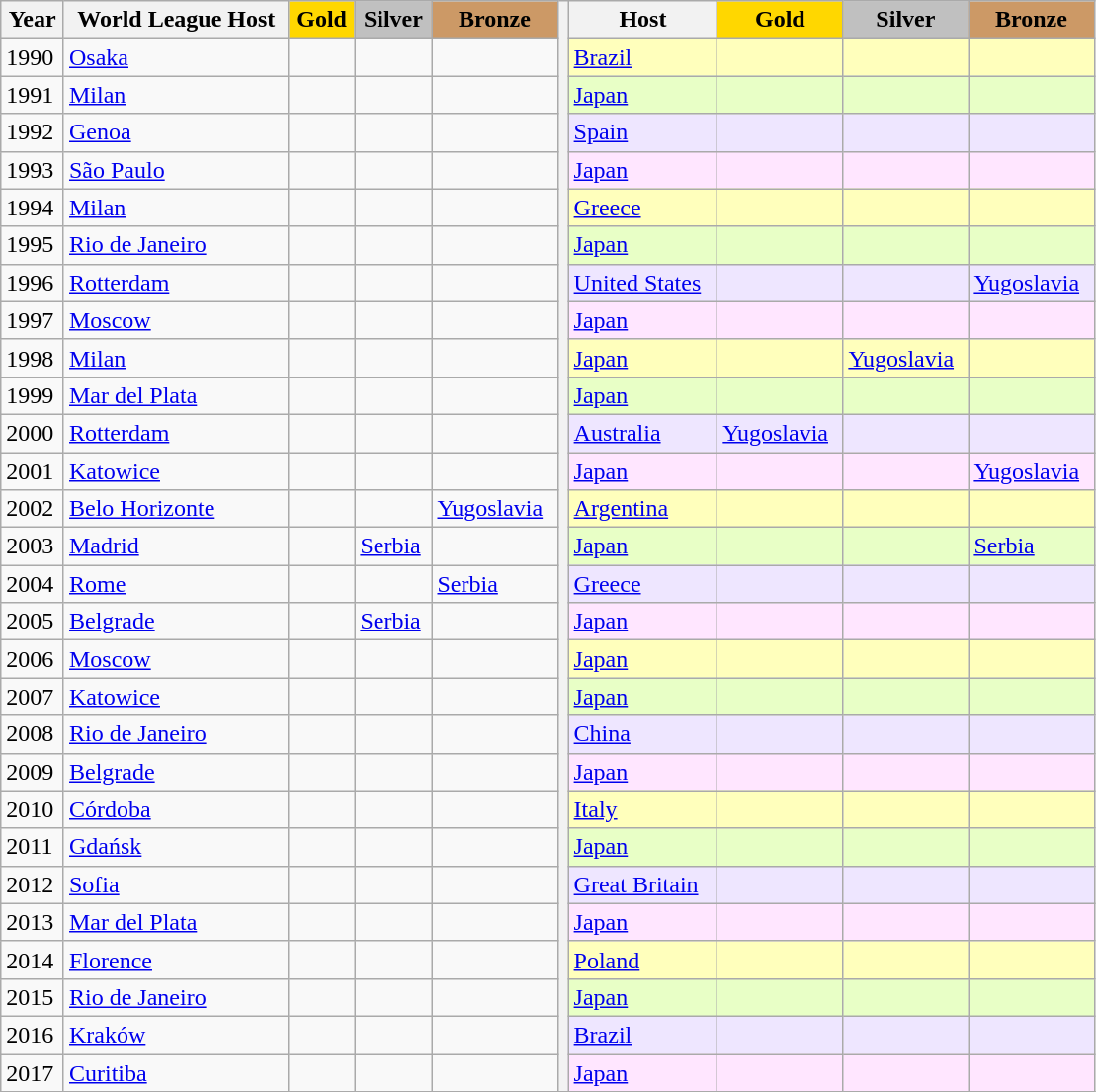<table class="wikitable">
<tr>
<th>Year</th>
<th>World League Host</th>
<th style="background: #ffd700">Gold</th>
<th style="background: #c0c0c0">Silver</th>
<th style="background: #cc9966">Bronze</th>
<th width=1% rowspan=29 bgcolor=#ffffff></th>
<th>Host</th>
<th style="background: #ffd700">Gold</th>
<th style="background: #c0c0c0">Silver</th>
<th style="background: #cc9966">Bronze</th>
</tr>
<tr>
<td>1990</td>
<td><a href='#'>Osaka</a></td>
<td></td>
<td></td>
<td></td>
<td style="background: #FFFFBC"><a href='#'>Brazil</a></td>
<td style="background: #FFFFBC"></td>
<td style="background: #FFFFBC"></td>
<td style="background: #FFFFBC"></td>
</tr>
<tr>
<td>1991</td>
<td><a href='#'>Milan</a></td>
<td></td>
<td></td>
<td></td>
<td style="background: #E8FFC6"><a href='#'>Japan</a></td>
<td style="background: #E8FFC6"></td>
<td style="background: #E8FFC6"></td>
<td style="background: #E8FFC6"></td>
</tr>
<tr>
<td>1992</td>
<td><a href='#'>Genoa</a></td>
<td></td>
<td></td>
<td></td>
<td style="background: #EEE6FF"><a href='#'>Spain</a></td>
<td style="background: #EEE6FF"></td>
<td style="background: #EEE6FF"></td>
<td style="background: #EEE6FF"></td>
</tr>
<tr>
<td>1993</td>
<td><a href='#'>São Paulo</a></td>
<td></td>
<td></td>
<td></td>
<td style="background: #FFE6FF"><a href='#'>Japan</a></td>
<td style="background: #FFE6FF"></td>
<td style="background: #FFE6FF"></td>
<td style="background: #FFE6FF"></td>
</tr>
<tr>
<td>1994</td>
<td><a href='#'>Milan</a></td>
<td></td>
<td></td>
<td></td>
<td style="background: #FFFFBC"><a href='#'>Greece</a></td>
<td style="background: #FFFFBC"></td>
<td style="background: #FFFFBC"></td>
<td style="background: #FFFFBC"></td>
</tr>
<tr>
<td>1995</td>
<td><a href='#'>Rio de Janeiro</a></td>
<td></td>
<td></td>
<td></td>
<td style="background: #E8FFC6"><a href='#'>Japan</a></td>
<td style="background: #E8FFC6"></td>
<td style="background: #E8FFC6"></td>
<td style="background: #E8FFC6"></td>
</tr>
<tr>
<td>1996</td>
<td><a href='#'>Rotterdam</a></td>
<td></td>
<td></td>
<td></td>
<td style="background: #EEE6FF"><a href='#'>United States</a></td>
<td style="background: #EEE6FF"></td>
<td style="background: #EEE6FF"></td>
<td style="background: #EEE6FF"> <a href='#'>Yugoslavia</a></td>
</tr>
<tr>
<td>1997</td>
<td><a href='#'>Moscow</a></td>
<td></td>
<td></td>
<td></td>
<td style="background: #FFE6FF"><a href='#'>Japan</a></td>
<td style="background: #FFE6FF"></td>
<td style="background: #FFE6FF"></td>
<td style="background: #FFE6FF"></td>
</tr>
<tr>
<td>1998</td>
<td><a href='#'>Milan</a></td>
<td></td>
<td></td>
<td></td>
<td style="background: #FFFFBC"><a href='#'>Japan</a></td>
<td style="background: #FFFFBC"></td>
<td style="background: #FFFFBC"> <a href='#'>Yugoslavia</a></td>
<td style="background: #FFFFBC"></td>
</tr>
<tr>
<td>1999</td>
<td><a href='#'>Mar del Plata</a></td>
<td></td>
<td></td>
<td></td>
<td style="background: #E8FFC6"><a href='#'>Japan</a></td>
<td style="background: #E8FFC6"></td>
<td style="background: #E8FFC6"></td>
<td style="background: #E8FFC6"></td>
</tr>
<tr>
<td>2000</td>
<td><a href='#'>Rotterdam</a></td>
<td></td>
<td></td>
<td></td>
<td style="background: #EEE6FF"><a href='#'>Australia</a></td>
<td style="background: #EEE6FF"> <a href='#'>Yugoslavia</a></td>
<td style="background: #EEE6FF"></td>
<td style="background: #EEE6FF"></td>
</tr>
<tr>
<td>2001</td>
<td><a href='#'>Katowice</a></td>
<td></td>
<td></td>
<td></td>
<td style="background: #FFE6FF"><a href='#'>Japan</a></td>
<td style="background: #FFE6FF"></td>
<td style="background: #FFE6FF"></td>
<td style="background: #FFE6FF"> <a href='#'>Yugoslavia</a></td>
</tr>
<tr>
<td>2002</td>
<td><a href='#'>Belo Horizonte</a></td>
<td></td>
<td></td>
<td> <a href='#'>Yugoslavia</a></td>
<td style="background: #FFFFBC"><a href='#'>Argentina</a></td>
<td style="background: #FFFFBC"></td>
<td style="background: #FFFFBC"></td>
<td style="background: #FFFFBC"></td>
</tr>
<tr>
<td>2003</td>
<td><a href='#'>Madrid</a></td>
<td></td>
<td> <a href='#'>Serbia</a></td>
<td></td>
<td style="background: #E8FFC6"><a href='#'>Japan</a></td>
<td style="background: #E8FFC6"></td>
<td style="background: #E8FFC6"></td>
<td style="background: #E8FFC6"> <a href='#'>Serbia</a></td>
</tr>
<tr>
<td>2004</td>
<td><a href='#'>Rome</a></td>
<td></td>
<td></td>
<td> <a href='#'>Serbia</a></td>
<td style="background: #EEE6FF"><a href='#'>Greece</a></td>
<td style="background: #EEE6FF"></td>
<td style="background: #EEE6FF"></td>
<td style="background: #EEE6FF"></td>
</tr>
<tr>
<td>2005</td>
<td><a href='#'>Belgrade</a></td>
<td></td>
<td> <a href='#'>Serbia</a></td>
<td></td>
<td style="background: #FFE6FF"><a href='#'>Japan</a></td>
<td style="background: #FFE6FF"></td>
<td style="background: #FFE6FF"></td>
<td style="background: #FFE6FF"></td>
</tr>
<tr>
<td>2006</td>
<td><a href='#'>Moscow</a></td>
<td></td>
<td></td>
<td></td>
<td style="background: #FFFFBC"><a href='#'>Japan</a></td>
<td style="background: #FFFFBC"></td>
<td style="background: #FFFFBC"></td>
<td style="background: #FFFFBC"></td>
</tr>
<tr>
<td>2007</td>
<td><a href='#'>Katowice</a></td>
<td></td>
<td></td>
<td></td>
<td style="background: #E8FFC6"><a href='#'>Japan</a></td>
<td style="background: #E8FFC6"></td>
<td style="background: #E8FFC6"></td>
<td style="background: #E8FFC6"></td>
</tr>
<tr>
<td>2008</td>
<td><a href='#'>Rio de Janeiro</a></td>
<td></td>
<td></td>
<td></td>
<td style="background: #EEE6FF"><a href='#'>China</a></td>
<td style="background: #EEE6FF"></td>
<td style="background: #EEE6FF"></td>
<td style="background: #EEE6FF"></td>
</tr>
<tr>
<td>2009</td>
<td><a href='#'>Belgrade</a></td>
<td></td>
<td></td>
<td></td>
<td style="background: #FFE6FF"><a href='#'>Japan</a></td>
<td style="background: #FFE6FF"></td>
<td style="background: #FFE6FF"></td>
<td style="background: #FFE6FF"></td>
</tr>
<tr>
<td>2010</td>
<td><a href='#'>Córdoba</a></td>
<td></td>
<td></td>
<td></td>
<td style="background: #FFFFBC"><a href='#'>Italy</a></td>
<td style="background: #FFFFBC"></td>
<td style="background: #FFFFBC"></td>
<td style="background: #FFFFBC"></td>
</tr>
<tr>
<td>2011</td>
<td><a href='#'>Gdańsk</a></td>
<td></td>
<td></td>
<td></td>
<td style="background: #E8FFC6"><a href='#'>Japan</a></td>
<td style="background: #E8FFC6"></td>
<td style="background: #E8FFC6"></td>
<td style="background: #E8FFC6"></td>
</tr>
<tr>
<td>2012</td>
<td><a href='#'>Sofia</a></td>
<td></td>
<td></td>
<td></td>
<td style="background: #EEE6FF"><a href='#'>Great Britain</a></td>
<td style="background: #EEE6FF"></td>
<td style="background: #EEE6FF"></td>
<td style="background: #EEE6FF"></td>
</tr>
<tr>
<td>2013</td>
<td><a href='#'>Mar del Plata</a></td>
<td></td>
<td></td>
<td></td>
<td style="background: #FFE6FF"><a href='#'>Japan</a></td>
<td style="background: #FFE6FF"></td>
<td style="background: #FFE6FF"></td>
<td style="background: #FFE6FF"></td>
</tr>
<tr>
<td>2014</td>
<td><a href='#'>Florence</a></td>
<td></td>
<td></td>
<td></td>
<td style="background: #FFFFBC"><a href='#'>Poland</a></td>
<td style="background: #FFFFBC"></td>
<td style="background: #FFFFBC"></td>
<td style="background: #FFFFBC"></td>
</tr>
<tr>
<td>2015</td>
<td><a href='#'>Rio de Janeiro</a></td>
<td></td>
<td></td>
<td></td>
<td style="background: #E8FFC6"><a href='#'>Japan</a></td>
<td style="background: #E8FFC6"></td>
<td style="background: #E8FFC6"></td>
<td style="background: #E8FFC6"></td>
</tr>
<tr>
<td>2016</td>
<td><a href='#'>Kraków</a></td>
<td></td>
<td></td>
<td></td>
<td style="background: #EEE6FF"><a href='#'>Brazil</a></td>
<td style="background: #EEE6FF"></td>
<td style="background: #EEE6FF"></td>
<td style="background: #EEE6FF"></td>
</tr>
<tr>
<td>2017</td>
<td><a href='#'>Curitiba</a></td>
<td></td>
<td></td>
<td></td>
<td style="background: #FFE6FF"><a href='#'>Japan</a></td>
<td style="background: #FFE6FF"></td>
<td style="background: #FFE6FF"></td>
<td style="background: #FFE6FF"></td>
</tr>
<tr>
</tr>
</table>
